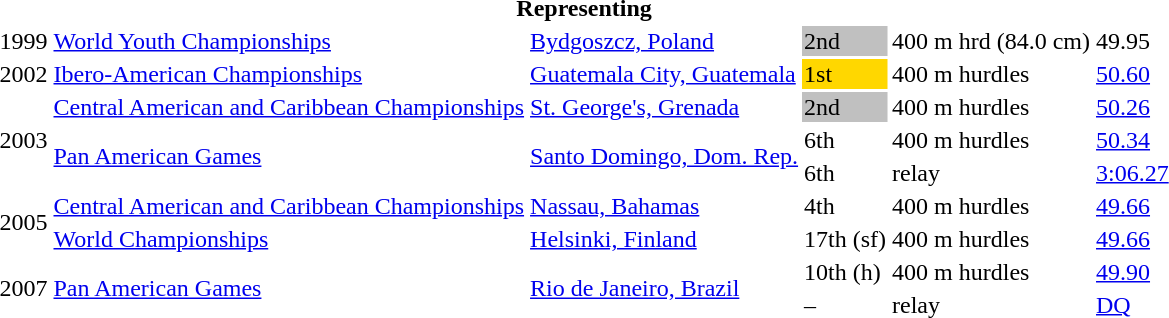<table>
<tr>
<th colspan="6">Representing </th>
</tr>
<tr>
<td>1999</td>
<td><a href='#'>World Youth Championships</a></td>
<td><a href='#'>Bydgoszcz, Poland</a></td>
<td bgcolor=silver>2nd</td>
<td>400 m hrd (84.0 cm)</td>
<td>49.95</td>
</tr>
<tr>
<td>2002</td>
<td><a href='#'>Ibero-American Championships</a></td>
<td><a href='#'>Guatemala City, Guatemala</a></td>
<td bgcolor=gold>1st</td>
<td>400 m hurdles</td>
<td><a href='#'>50.60</a></td>
</tr>
<tr>
<td rowspan=3>2003</td>
<td><a href='#'>Central American and Caribbean Championships</a></td>
<td><a href='#'>St. George's, Grenada</a></td>
<td bgcolor=silver>2nd</td>
<td>400 m hurdles</td>
<td><a href='#'>50.26</a></td>
</tr>
<tr>
<td rowspan=2><a href='#'>Pan American Games</a></td>
<td rowspan=2><a href='#'>Santo Domingo, Dom. Rep.</a></td>
<td>6th</td>
<td>400 m hurdles</td>
<td><a href='#'>50.34</a></td>
</tr>
<tr>
<td>6th</td>
<td> relay</td>
<td><a href='#'>3:06.27</a></td>
</tr>
<tr>
<td rowspan=2>2005</td>
<td><a href='#'>Central American and Caribbean Championships</a></td>
<td><a href='#'>Nassau, Bahamas</a></td>
<td>4th</td>
<td>400 m hurdles</td>
<td><a href='#'>49.66</a></td>
</tr>
<tr>
<td><a href='#'>World Championships</a></td>
<td><a href='#'>Helsinki, Finland</a></td>
<td>17th (sf)</td>
<td>400 m hurdles</td>
<td><a href='#'>49.66</a></td>
</tr>
<tr>
<td rowspan=2>2007</td>
<td rowspan=2><a href='#'>Pan American Games</a></td>
<td rowspan=2><a href='#'>Rio de Janeiro, Brazil</a></td>
<td>10th (h)</td>
<td>400 m hurdles</td>
<td><a href='#'>49.90</a></td>
</tr>
<tr>
<td>–</td>
<td> relay</td>
<td><a href='#'>DQ</a></td>
</tr>
</table>
